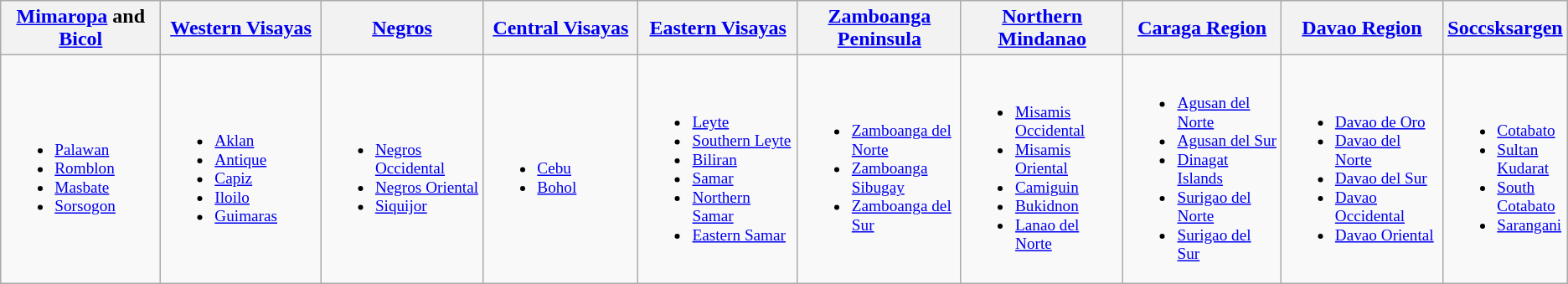<table class="wikitable">
<tr>
<th scope="col" style="width: 11%;"><a href='#'>Mimaropa</a> and <a href='#'>Bicol</a></th>
<th scope="col" style="width: 11%;"><a href='#'>Western Visayas</a></th>
<th scope="col" style="width: 11%;"><a href='#'>Negros</a></th>
<th scope="col" style="width: 11%;"><a href='#'>Central Visayas</a></th>
<th scope="col" style="width: 11%;"><a href='#'>Eastern Visayas</a></th>
<th scope="col" style="width: 11%;"><a href='#'>Zamboanga Peninsula</a></th>
<th scope="col" style="width: 11%;"><a href='#'>Northern Mindanao</a></th>
<th scope="col" style="width: 11%;"><a href='#'>Caraga Region</a></th>
<th scope="col" style="width: 11%;"><a href='#'>Davao Region</a></th>
<th scope="col" style="width: 11%;"><a href='#'>Soccsksargen</a></th>
</tr>
<tr>
<td style="font-size: 80%;"><br><ul><li><a href='#'>Palawan</a></li><li><a href='#'>Romblon</a></li><li><a href='#'>Masbate</a></li><li><a href='#'>Sorsogon</a></li></ul></td>
<td style="font-size: 80%;"><br><ul><li><a href='#'>Aklan</a></li><li><a href='#'>Antique</a></li><li><a href='#'>Capiz</a></li><li><a href='#'>Iloilo</a></li><li><a href='#'>Guimaras</a></li></ul></td>
<td style="font-size: 80%;"><br><ul><li><a href='#'>Negros Occidental</a></li><li><a href='#'>Negros Oriental</a></li><li><a href='#'>Siquijor</a></li></ul></td>
<td style="font-size: 80%;"><br><ul><li><a href='#'>Cebu</a></li><li><a href='#'>Bohol</a></li></ul></td>
<td style="font-size: 80%;"><br><ul><li><a href='#'>Leyte</a></li><li><a href='#'>Southern Leyte</a></li><li><a href='#'>Biliran</a></li><li><a href='#'>Samar</a></li><li><a href='#'>Northern Samar</a></li><li><a href='#'>Eastern Samar</a></li></ul></td>
<td style="font-size: 80%;"><br><ul><li><a href='#'>Zamboanga del Norte</a></li><li><a href='#'>Zamboanga Sibugay</a></li><li><a href='#'>Zamboanga del Sur</a></li></ul></td>
<td style="font-size: 80%;"><br><ul><li><a href='#'>Misamis Occidental</a></li><li><a href='#'>Misamis Oriental</a></li><li><a href='#'>Camiguin</a></li><li><a href='#'>Bukidnon</a></li><li><a href='#'>Lanao del Norte</a></li></ul></td>
<td style="font-size: 80%;"><br><ul><li><a href='#'>Agusan del Norte</a></li><li><a href='#'>Agusan del Sur</a></li><li><a href='#'>Dinagat Islands</a></li><li><a href='#'>Surigao del Norte</a></li><li><a href='#'>Surigao del Sur</a></li></ul></td>
<td style="font-size: 80%;"><br><ul><li><a href='#'>Davao de Oro</a></li><li><a href='#'>Davao del Norte</a></li><li><a href='#'>Davao del Sur</a></li><li><a href='#'>Davao Occidental</a></li><li><a href='#'>Davao Oriental</a></li></ul></td>
<td style="font-size: 80%;"><br><ul><li><a href='#'>Cotabato</a></li><li><a href='#'>Sultan Kudarat</a></li><li><a href='#'>South Cotabato</a></li><li><a href='#'>Sarangani</a></li></ul></td>
</tr>
</table>
